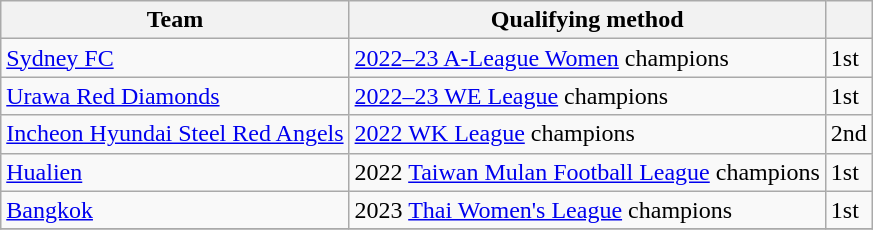<table class="wikitable">
<tr>
<th>Team</th>
<th>Qualifying method</th>
<th> </th>
</tr>
<tr>
<td> <a href='#'>Sydney FC</a></td>
<td><a href='#'>2022–23 A-League Women</a> champions</td>
<td>1st</td>
</tr>
<tr>
<td> <a href='#'>Urawa Red Diamonds</a></td>
<td><a href='#'>2022–23 WE League</a> champions</td>
<td>1st</td>
</tr>
<tr>
<td> <a href='#'>Incheon Hyundai Steel Red Angels</a></td>
<td><a href='#'>2022 WK League</a> champions</td>
<td>2nd </td>
</tr>
<tr>
<td> <a href='#'>Hualien</a></td>
<td>2022 <a href='#'>Taiwan Mulan Football League</a> champions</td>
<td>1st</td>
</tr>
<tr>
<td> <a href='#'>Bangkok</a></td>
<td>2023 <a href='#'>Thai Women's League</a> champions</td>
<td>1st</td>
</tr>
<tr>
</tr>
</table>
